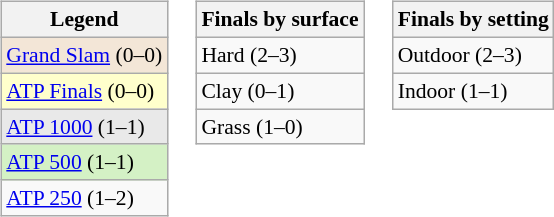<table>
<tr valign="top">
<td><br><table class="wikitable" style=font-size:90%>
<tr>
<th>Legend</th>
</tr>
<tr style="background:#f3e6d7;">
<td><a href='#'>Grand Slam</a> (0–0)</td>
</tr>
<tr style="background:#ffc;">
<td><a href='#'>ATP Finals</a> (0–0)</td>
</tr>
<tr style="background:#e9e9e9;">
<td><a href='#'>ATP 1000</a> (1–1)</td>
</tr>
<tr style="background:#d4f1c5;">
<td><a href='#'>ATP 500</a> (1–1)</td>
</tr>
<tr>
<td><a href='#'>ATP 250</a> (1–2)</td>
</tr>
</table>
</td>
<td><br><table class="wikitable" style=font-size:90%>
<tr>
<th>Finals by surface</th>
</tr>
<tr>
<td>Hard (2–3)</td>
</tr>
<tr>
<td>Clay (0–1)</td>
</tr>
<tr>
<td>Grass (1–0)</td>
</tr>
</table>
</td>
<td><br><table class="wikitable" style=font-size:90%>
<tr>
<th>Finals by setting</th>
</tr>
<tr>
<td>Outdoor (2–3)</td>
</tr>
<tr>
<td>Indoor (1–1)</td>
</tr>
</table>
</td>
</tr>
</table>
